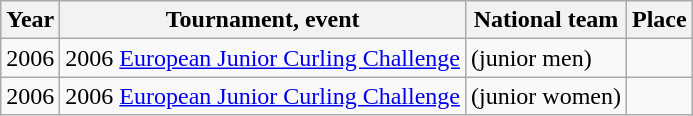<table class="wikitable">
<tr>
<th scope="col">Year</th>
<th scope="col">Tournament, event</th>
<th scope="col">National team</th>
<th scope="col">Place</th>
</tr>
<tr>
<td>2006</td>
<td>2006 <a href='#'>European Junior Curling Challenge</a></td>
<td> (junior men)</td>
<td></td>
</tr>
<tr>
<td>2006</td>
<td>2006 <a href='#'>European Junior Curling Challenge</a></td>
<td> (junior women)</td>
<td></td>
</tr>
</table>
